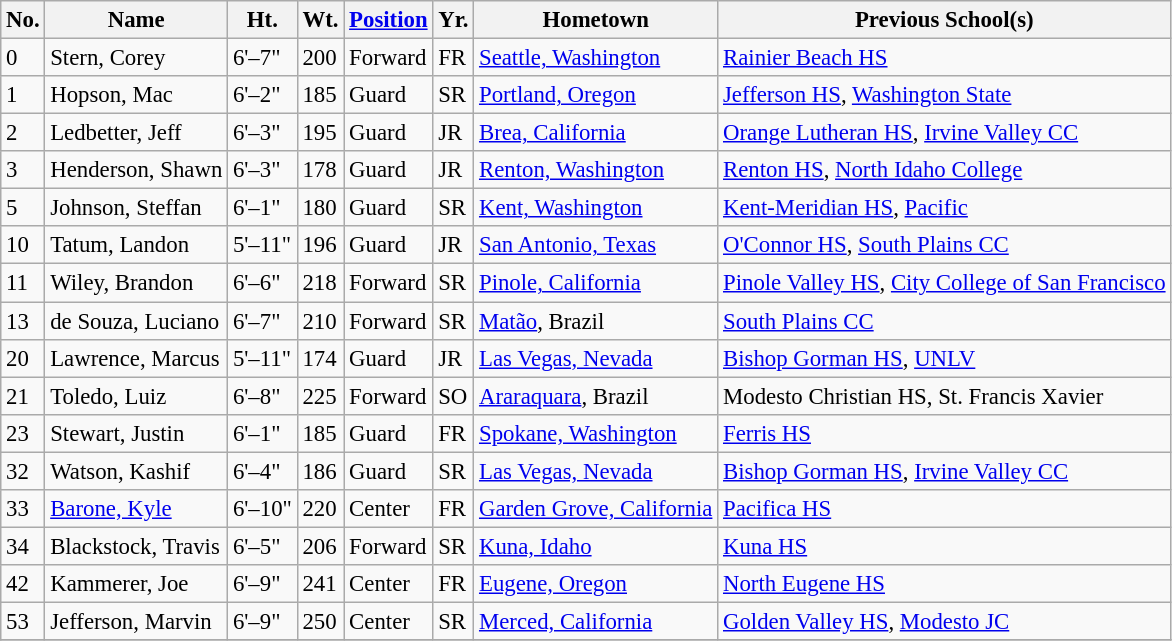<table class="wikitable sortable" style="font-size:95%;">
<tr>
<th>No.</th>
<th>Name</th>
<th>Ht.</th>
<th>Wt.</th>
<th><a href='#'>Position</a></th>
<th>Yr.</th>
<th>Hometown</th>
<th>Previous School(s)</th>
</tr>
<tr>
<td>0</td>
<td style="text-align:left">Stern, Corey</td>
<td style="text-align:left">6'–7"</td>
<td>200</td>
<td>Forward</td>
<td style="text-align:left">FR</td>
<td style="text-align:left"><a href='#'>Seattle, Washington</a></td>
<td style="text-align:left"><a href='#'>Rainier Beach HS</a></td>
</tr>
<tr>
<td>1</td>
<td style="text-align:left">Hopson, Mac</td>
<td style="text-align:left">6'–2"</td>
<td>185</td>
<td>Guard</td>
<td style="text-align:left">SR</td>
<td style="text-align:left"><a href='#'>Portland, Oregon</a></td>
<td style="text-align:left"><a href='#'>Jefferson HS</a>, <a href='#'>Washington State</a></td>
</tr>
<tr>
<td>2</td>
<td style="text-align:left">Ledbetter, Jeff</td>
<td style="text-align:left">6'–3"</td>
<td>195</td>
<td>Guard</td>
<td style="text-align:left">JR</td>
<td style="text-align:left"><a href='#'>Brea, California</a></td>
<td style="text-align:left"><a href='#'>Orange Lutheran HS</a>, <a href='#'>Irvine Valley CC</a></td>
</tr>
<tr>
<td>3</td>
<td style="text-align:left">Henderson, Shawn</td>
<td style="text-align:left">6'–3"</td>
<td>178</td>
<td>Guard</td>
<td style="text-align:left">JR</td>
<td style="text-align:left"><a href='#'>Renton, Washington</a></td>
<td style="text-align:left"><a href='#'>Renton HS</a>, <a href='#'>North Idaho College</a></td>
</tr>
<tr>
<td>5</td>
<td style="text-align:left">Johnson, Steffan</td>
<td style="text-align:left">6'–1"</td>
<td>180</td>
<td>Guard</td>
<td style="text-align:left">SR</td>
<td style="text-align:left"><a href='#'>Kent, Washington</a></td>
<td style="text-align:left"><a href='#'>Kent-Meridian HS</a>, <a href='#'>Pacific</a></td>
</tr>
<tr>
<td>10</td>
<td style="text-align:left">Tatum, Landon</td>
<td style="text-align:left">5'–11"</td>
<td>196</td>
<td>Guard</td>
<td style="text-align:left">JR</td>
<td style="text-align:left"><a href='#'>San Antonio, Texas</a></td>
<td style="text-align:left"><a href='#'>O'Connor HS</a>, <a href='#'>South Plains CC</a></td>
</tr>
<tr>
<td>11</td>
<td style="text-align:left">Wiley, Brandon</td>
<td style="text-align:left">6'–6"</td>
<td>218</td>
<td>Forward</td>
<td style="text-align:left">SR</td>
<td style="text-align:left"><a href='#'>Pinole, California</a></td>
<td style="text-align:left"><a href='#'>Pinole Valley HS</a>, <a href='#'>City College of San Francisco</a></td>
</tr>
<tr>
<td>13</td>
<td style="text-align:left">de Souza, Luciano</td>
<td style="text-align:left">6'–7"</td>
<td>210</td>
<td>Forward</td>
<td style="text-align:left">SR</td>
<td style="text-align:left"><a href='#'>Matão</a>, Brazil</td>
<td style="text-align:left"><a href='#'>South Plains CC</a></td>
</tr>
<tr>
<td>20</td>
<td style="text-align:left">Lawrence, Marcus</td>
<td style="text-align:left">5'–11"</td>
<td>174</td>
<td>Guard</td>
<td style="text-align:left">JR</td>
<td style="text-align:left"><a href='#'>Las Vegas, Nevada</a></td>
<td style="text-align:left"><a href='#'>Bishop Gorman HS</a>, <a href='#'>UNLV</a></td>
</tr>
<tr>
<td>21</td>
<td style="text-align:left">Toledo, Luiz</td>
<td style="text-align:left">6'–8"</td>
<td>225</td>
<td>Forward</td>
<td style="text-align:left">SO</td>
<td style="text-align:left"><a href='#'>Araraquara</a>, Brazil</td>
<td style="text-align:left">Modesto Christian HS, St. Francis Xavier</td>
</tr>
<tr>
<td>23</td>
<td style="text-align:left">Stewart, Justin</td>
<td style="text-align:left">6'–1"</td>
<td>185</td>
<td>Guard</td>
<td style="text-align:left">FR</td>
<td style="text-align:left"><a href='#'>Spokane, Washington</a></td>
<td style="text-align:left"><a href='#'>Ferris HS</a></td>
</tr>
<tr>
<td>32</td>
<td style="text-align:left">Watson, Kashif</td>
<td style="text-align:left">6'–4"</td>
<td>186</td>
<td>Guard</td>
<td style="text-align:left">SR</td>
<td style="text-align:left"><a href='#'>Las Vegas, Nevada</a></td>
<td style="text-align:left"><a href='#'>Bishop Gorman HS</a>, <a href='#'>Irvine Valley CC</a></td>
</tr>
<tr>
<td>33</td>
<td style="text-align:left"><a href='#'>Barone, Kyle</a></td>
<td style="text-align:left">6'–10"</td>
<td>220</td>
<td>Center</td>
<td style="text-align:left">FR</td>
<td style="text-align:left"><a href='#'>Garden Grove, California</a></td>
<td style="text-align:left"><a href='#'>Pacifica HS</a></td>
</tr>
<tr>
<td>34</td>
<td style="text-align:left">Blackstock, Travis</td>
<td style="text-align:left">6'–5"</td>
<td>206</td>
<td>Forward</td>
<td style="text-align:left">SR</td>
<td style="text-align:left"><a href='#'>Kuna, Idaho</a></td>
<td style="text-align:left"><a href='#'>Kuna HS</a></td>
</tr>
<tr>
<td>42</td>
<td style="text-align:left">Kammerer, Joe</td>
<td style="text-align:left">6'–9"</td>
<td>241</td>
<td>Center</td>
<td style="text-align:left">FR</td>
<td style="text-align:left"><a href='#'>Eugene, Oregon</a></td>
<td style="text-align:left"><a href='#'>North Eugene HS</a></td>
</tr>
<tr>
<td>53</td>
<td style="text-align:left">Jefferson, Marvin</td>
<td style="text-align:left">6'–9"</td>
<td>250</td>
<td>Center</td>
<td style="text-align:left">SR</td>
<td style="text-align:left"><a href='#'>Merced, California</a></td>
<td style="text-align:left"><a href='#'>Golden Valley HS</a>, <a href='#'>Modesto JC</a></td>
</tr>
<tr>
</tr>
</table>
